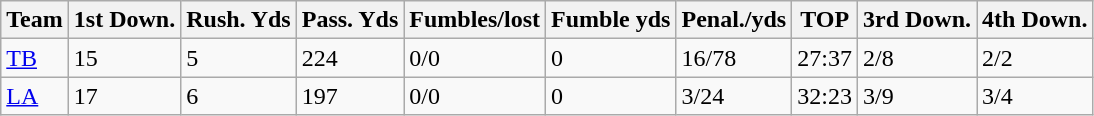<table class="wikitable sortable">
<tr>
<th>Team</th>
<th>1st Down.</th>
<th>Rush. Yds</th>
<th>Pass. Yds</th>
<th>Fumbles/lost</th>
<th>Fumble yds</th>
<th>Penal./yds</th>
<th>TOP</th>
<th>3rd Down.</th>
<th>4th Down.</th>
</tr>
<tr>
<td><a href='#'>TB</a></td>
<td>15</td>
<td>5</td>
<td>224</td>
<td>0/0</td>
<td>0</td>
<td>16/78</td>
<td>27:37</td>
<td>2/8</td>
<td>2/2</td>
</tr>
<tr>
<td><a href='#'>LA</a></td>
<td>17</td>
<td>6</td>
<td>197</td>
<td>0/0</td>
<td>0</td>
<td>3/24</td>
<td>32:23</td>
<td>3/9</td>
<td>3/4</td>
</tr>
</table>
